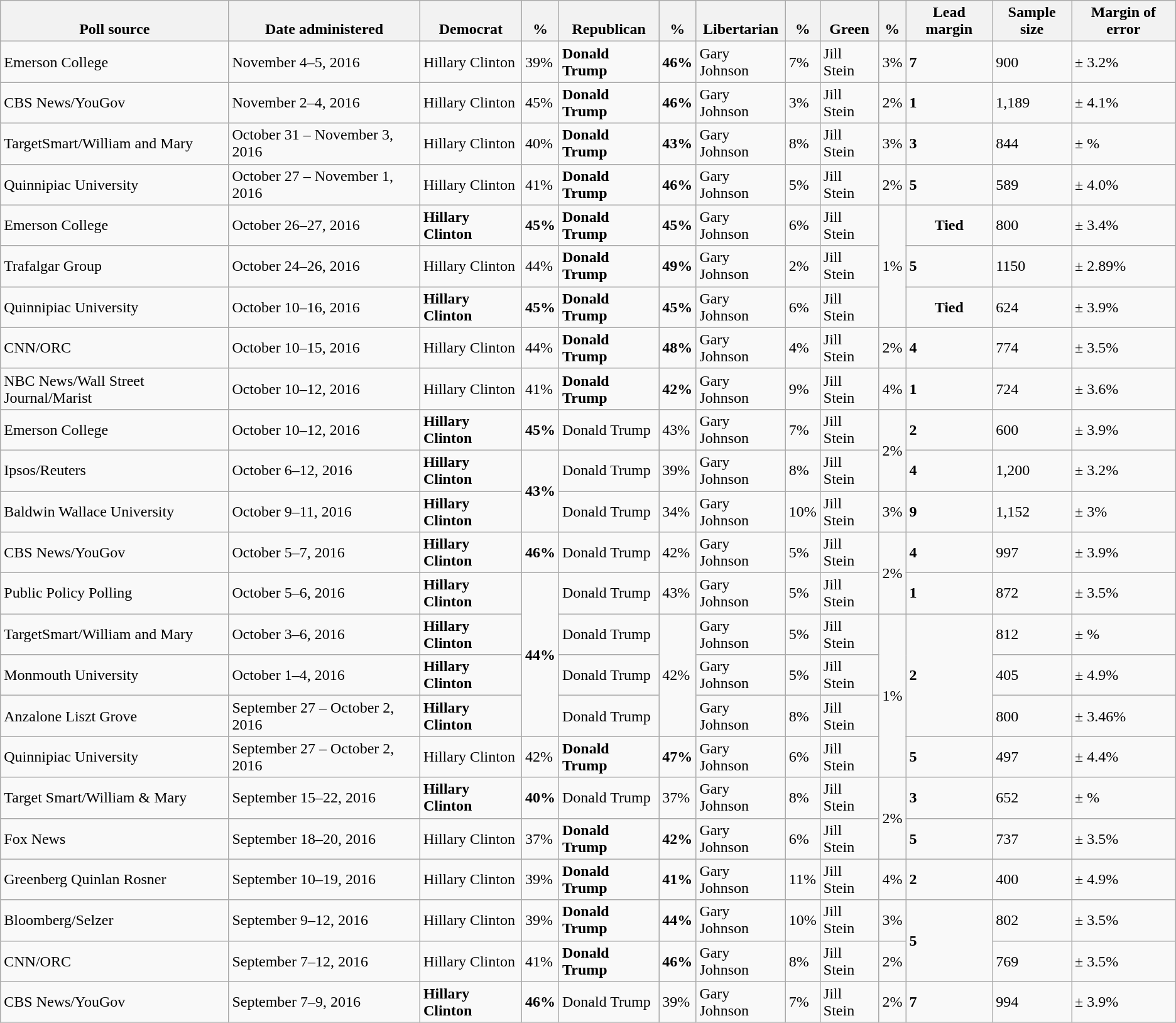<table class="wikitable">
<tr valign=bottom>
<th>Poll source</th>
<th>Date administered</th>
<th>Democrat</th>
<th>%</th>
<th>Republican</th>
<th>%</th>
<th>Libertarian</th>
<th>%</th>
<th>Green</th>
<th>%</th>
<th>Lead margin</th>
<th>Sample size</th>
<th>Margin of error</th>
</tr>
<tr>
<td>Emerson College</td>
<td>November 4–5, 2016</td>
<td>Hillary Clinton</td>
<td>39%</td>
<td><strong>Donald Trump</strong></td>
<td><strong>46%</strong></td>
<td>Gary Johnson</td>
<td>7%</td>
<td>Jill Stein</td>
<td>3%</td>
<td><strong>7</strong></td>
<td>900</td>
<td>± 3.2%</td>
</tr>
<tr>
<td>CBS News/YouGov</td>
<td>November 2–4, 2016</td>
<td>Hillary Clinton</td>
<td>45%</td>
<td><strong>Donald Trump</strong></td>
<td><strong>46%</strong></td>
<td>Gary Johnson</td>
<td>3%</td>
<td>Jill Stein</td>
<td>2%</td>
<td><strong>1</strong></td>
<td>1,189</td>
<td>± 4.1%</td>
</tr>
<tr>
<td>TargetSmart/William and Mary</td>
<td>October 31 – November 3, 2016</td>
<td>Hillary Clinton</td>
<td>40%</td>
<td><strong>Donald Trump</strong></td>
<td><strong>43%</strong></td>
<td>Gary Johnson</td>
<td>8%</td>
<td>Jill Stein</td>
<td>3%</td>
<td><strong>3</strong></td>
<td>844</td>
<td>± %</td>
</tr>
<tr>
<td>Quinnipiac University</td>
<td>October 27 – November 1, 2016</td>
<td>Hillary Clinton</td>
<td>41%</td>
<td><strong>Donald Trump</strong></td>
<td><strong>46%</strong></td>
<td>Gary Johnson</td>
<td>5%</td>
<td>Jill Stein</td>
<td>2%</td>
<td><strong>5</strong></td>
<td>589</td>
<td>± 4.0%</td>
</tr>
<tr>
<td>Emerson College</td>
<td>October 26–27, 2016</td>
<td><strong>Hillary Clinton</strong></td>
<td><strong>45%</strong></td>
<td><strong>Donald Trump</strong></td>
<td><strong>45%</strong></td>
<td>Gary Johnson</td>
<td>6%</td>
<td>Jill Stein</td>
<td rowspan="3">1%</td>
<td align=center><strong>Tied</strong></td>
<td>800</td>
<td>± 3.4%</td>
</tr>
<tr>
<td>Trafalgar Group</td>
<td>October 24–26, 2016</td>
<td>Hillary Clinton</td>
<td>44%</td>
<td><strong>Donald Trump</strong></td>
<td><strong>49%</strong></td>
<td>Gary Johnson</td>
<td>2%</td>
<td>Jill Stein</td>
<td><strong>5</strong></td>
<td>1150</td>
<td>± 2.89%</td>
</tr>
<tr>
<td>Quinnipiac University</td>
<td>October 10–16, 2016</td>
<td><strong>Hillary Clinton</strong></td>
<td><strong>45%</strong></td>
<td><strong>Donald Trump</strong></td>
<td><strong>45%</strong></td>
<td>Gary Johnson</td>
<td>6%</td>
<td>Jill Stein</td>
<td align=center><strong>Tied</strong></td>
<td>624</td>
<td>± 3.9%</td>
</tr>
<tr>
<td>CNN/ORC</td>
<td>October 10–15, 2016</td>
<td>Hillary Clinton</td>
<td>44%</td>
<td><strong>Donald Trump</strong></td>
<td><strong>48%</strong></td>
<td>Gary Johnson</td>
<td>4%</td>
<td>Jill Stein</td>
<td>2%</td>
<td><strong>4</strong></td>
<td>774</td>
<td>± 3.5%</td>
</tr>
<tr>
<td>NBC News/Wall Street Journal/Marist</td>
<td>October 10–12, 2016</td>
<td>Hillary Clinton</td>
<td>41%</td>
<td><strong>Donald Trump</strong></td>
<td><strong>42%</strong></td>
<td>Gary Johnson</td>
<td>9%</td>
<td>Jill Stein</td>
<td>4%</td>
<td><strong>1</strong></td>
<td>724</td>
<td>± 3.6%</td>
</tr>
<tr>
<td>Emerson College</td>
<td>October 10–12, 2016</td>
<td><strong>Hillary Clinton</strong></td>
<td><strong>45%</strong></td>
<td>Donald Trump</td>
<td>43%</td>
<td>Gary Johnson</td>
<td>7%</td>
<td>Jill Stein</td>
<td rowspan="2">2%</td>
<td><strong>2</strong></td>
<td>600</td>
<td>± 3.9%</td>
</tr>
<tr>
<td>Ipsos/Reuters</td>
<td>October 6–12, 2016</td>
<td><strong>Hillary Clinton</strong></td>
<td rowspan="2" ><strong>43%</strong></td>
<td>Donald Trump</td>
<td>39%</td>
<td>Gary Johnson</td>
<td>8%</td>
<td>Jill Stein</td>
<td><strong>4</strong></td>
<td>1,200</td>
<td>± 3.2%</td>
</tr>
<tr>
<td>Baldwin Wallace University</td>
<td>October 9–11, 2016</td>
<td><strong>Hillary Clinton</strong></td>
<td>Donald Trump</td>
<td>34%</td>
<td>Gary Johnson</td>
<td>10%</td>
<td>Jill Stein</td>
<td>3%</td>
<td><strong>9</strong></td>
<td>1,152</td>
<td>± 3%</td>
</tr>
<tr>
<td>CBS News/YouGov</td>
<td>October 5–7, 2016</td>
<td><strong>Hillary Clinton</strong></td>
<td><strong>46%</strong></td>
<td>Donald Trump</td>
<td>42%</td>
<td>Gary Johnson</td>
<td>5%</td>
<td>Jill Stein</td>
<td rowspan="2">2%</td>
<td><strong>4</strong></td>
<td>997</td>
<td>± 3.9%</td>
</tr>
<tr>
<td>Public Policy Polling</td>
<td>October 5–6, 2016</td>
<td><strong>Hillary Clinton</strong></td>
<td rowspan="4" ><strong>44%</strong></td>
<td>Donald Trump</td>
<td>43%</td>
<td>Gary Johnson</td>
<td>5%</td>
<td>Jill Stein</td>
<td><strong>1</strong></td>
<td>872</td>
<td>± 3.5%</td>
</tr>
<tr>
<td>TargetSmart/William and Mary</td>
<td>October 3–6, 2016</td>
<td><strong>Hillary Clinton</strong></td>
<td>Donald Trump</td>
<td rowspan="3">42%</td>
<td>Gary Johnson</td>
<td>5%</td>
<td>Jill Stein</td>
<td rowspan="4">1%</td>
<td rowspan="3" ><strong>2</strong></td>
<td>812</td>
<td>± %</td>
</tr>
<tr>
<td>Monmouth University</td>
<td>October 1–4, 2016</td>
<td><strong>Hillary Clinton</strong></td>
<td>Donald Trump</td>
<td>Gary Johnson</td>
<td>5%</td>
<td>Jill Stein</td>
<td>405</td>
<td>± 4.9%</td>
</tr>
<tr>
<td>Anzalone Liszt Grove</td>
<td>September 27 – October 2, 2016</td>
<td><strong>Hillary Clinton</strong></td>
<td>Donald Trump</td>
<td>Gary Johnson</td>
<td>8%</td>
<td>Jill Stein</td>
<td>800</td>
<td>± 3.46%</td>
</tr>
<tr>
<td>Quinnipiac University</td>
<td>September 27 – October 2, 2016</td>
<td>Hillary Clinton</td>
<td>42%</td>
<td><strong>Donald Trump</strong></td>
<td><strong>47%</strong></td>
<td>Gary Johnson</td>
<td>6%</td>
<td>Jill Stein</td>
<td><strong>5</strong></td>
<td>497</td>
<td>± 4.4%</td>
</tr>
<tr>
<td>Target Smart/William & Mary</td>
<td>September 15–22, 2016</td>
<td><strong>Hillary Clinton</strong></td>
<td><strong>40%</strong></td>
<td>Donald Trump</td>
<td>37%</td>
<td>Gary Johnson</td>
<td>8%</td>
<td>Jill Stein</td>
<td rowspan="2">2%</td>
<td><strong>3</strong></td>
<td>652</td>
<td>± %</td>
</tr>
<tr>
<td>Fox News</td>
<td>September 18–20, 2016</td>
<td>Hillary Clinton</td>
<td>37%</td>
<td><strong>Donald Trump</strong></td>
<td><strong>42%</strong></td>
<td>Gary Johnson</td>
<td>6%</td>
<td>Jill Stein</td>
<td><strong>5</strong></td>
<td>737</td>
<td>± 3.5%</td>
</tr>
<tr>
<td>Greenberg Quinlan Rosner</td>
<td>September 10–19, 2016</td>
<td>Hillary Clinton</td>
<td>39%</td>
<td><strong>Donald Trump</strong></td>
<td><strong>41%</strong></td>
<td>Gary Johnson</td>
<td>11%</td>
<td>Jill Stein</td>
<td>4%</td>
<td><strong>2</strong></td>
<td>400</td>
<td>± 4.9%</td>
</tr>
<tr>
<td>Bloomberg/Selzer</td>
<td>September 9–12, 2016</td>
<td>Hillary Clinton</td>
<td>39%</td>
<td><strong>Donald Trump</strong></td>
<td><strong>44%</strong></td>
<td>Gary Johnson</td>
<td>10%</td>
<td>Jill Stein</td>
<td>3%</td>
<td rowspan="2" ><strong>5</strong></td>
<td>802</td>
<td>± 3.5%</td>
</tr>
<tr>
<td>CNN/ORC</td>
<td>September 7–12, 2016</td>
<td>Hillary Clinton</td>
<td>41%</td>
<td><strong>Donald Trump</strong></td>
<td><strong>46%</strong></td>
<td>Gary Johnson</td>
<td>8%</td>
<td>Jill Stein</td>
<td>2%</td>
<td>769</td>
<td>± 3.5%</td>
</tr>
<tr>
<td>CBS News/YouGov</td>
<td>September 7–9, 2016</td>
<td><strong>Hillary Clinton</strong></td>
<td><strong>46%</strong></td>
<td>Donald Trump</td>
<td>39%</td>
<td>Gary Johnson</td>
<td>7%</td>
<td>Jill Stein</td>
<td>2%</td>
<td><strong>7</strong></td>
<td>994</td>
<td>± 3.9%</td>
</tr>
</table>
